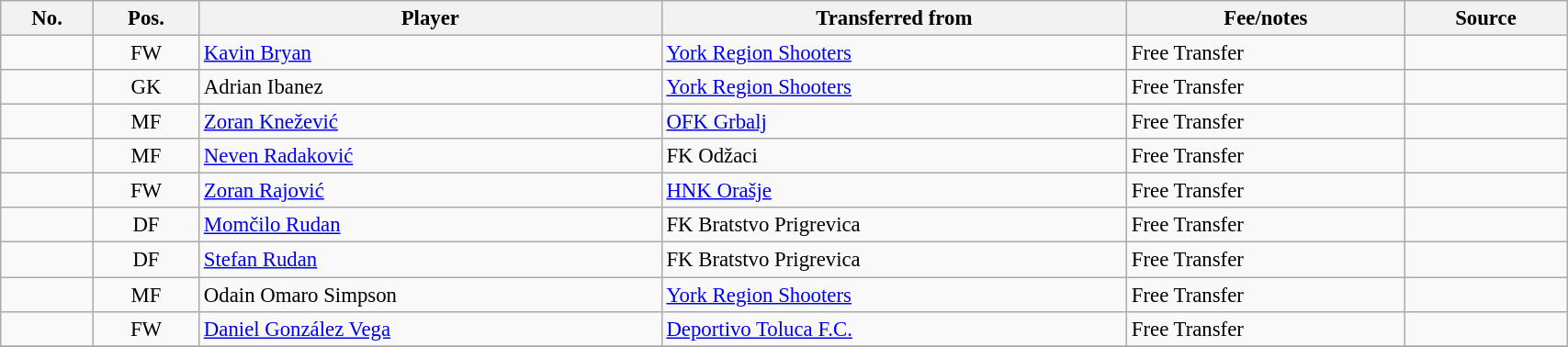<table class="wikitable sortable" style="width:90%; text-align:center; font-size:95%; text-align:left;">
<tr>
<th><strong>No.</strong></th>
<th><strong>Pos.</strong></th>
<th><strong>Player</strong></th>
<th><strong>Transferred from</strong></th>
<th><strong>Fee/notes</strong></th>
<th><strong>Source</strong></th>
</tr>
<tr>
<td align=center></td>
<td align=center>FW</td>
<td> <a href='#'>Kavin Bryan</a></td>
<td> <a href='#'>York Region Shooters</a></td>
<td>Free Transfer</td>
<td></td>
</tr>
<tr>
<td align=center></td>
<td align=center>GK</td>
<td> Adrian Ibanez</td>
<td> <a href='#'>York Region Shooters</a></td>
<td>Free Transfer</td>
<td></td>
</tr>
<tr>
<td align=center></td>
<td align=center>MF</td>
<td> <a href='#'>Zoran Knežević</a></td>
<td> <a href='#'>OFK Grbalj</a></td>
<td>Free Transfer</td>
<td></td>
</tr>
<tr>
<td align=center></td>
<td align=center>MF</td>
<td> <a href='#'>Neven Radaković</a></td>
<td> FK Odžaci</td>
<td>Free Transfer</td>
<td></td>
</tr>
<tr>
<td align=center></td>
<td align=center>FW</td>
<td> <a href='#'>Zoran Rajović</a></td>
<td> <a href='#'>HNK Orašje</a></td>
<td>Free Transfer</td>
<td></td>
</tr>
<tr>
<td align=center></td>
<td align=center>DF</td>
<td> <a href='#'>Momčilo Rudan</a></td>
<td> FK Bratstvo Prigrevica</td>
<td>Free Transfer</td>
<td></td>
</tr>
<tr>
<td align=center></td>
<td align=center>DF</td>
<td> <a href='#'>Stefan Rudan</a></td>
<td> FK Bratstvo Prigrevica</td>
<td>Free Transfer</td>
<td></td>
</tr>
<tr>
<td align=center></td>
<td align=center>MF</td>
<td> Odain Omaro Simpson</td>
<td> <a href='#'>York Region Shooters</a></td>
<td>Free Transfer</td>
<td></td>
</tr>
<tr>
<td align=center></td>
<td align=center>FW</td>
<td> <a href='#'>Daniel González Vega</a></td>
<td> <a href='#'>Deportivo Toluca F.C.</a></td>
<td>Free Transfer</td>
<td></td>
</tr>
<tr>
</tr>
</table>
